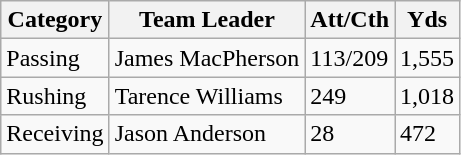<table class="wikitable">
<tr>
<th>Category</th>
<th>Team Leader</th>
<th>Att/Cth</th>
<th>Yds</th>
</tr>
<tr style="background: ##ddffdd;">
<td>Passing</td>
<td>James MacPherson</td>
<td>113/209</td>
<td>1,555</td>
</tr>
<tr style="background: ##ffdddd;">
<td>Rushing</td>
<td>Tarence Williams</td>
<td>249</td>
<td>1,018</td>
</tr>
<tr style="background: ##ddffdd;">
<td>Receiving</td>
<td>Jason Anderson</td>
<td>28</td>
<td>472</td>
</tr>
</table>
